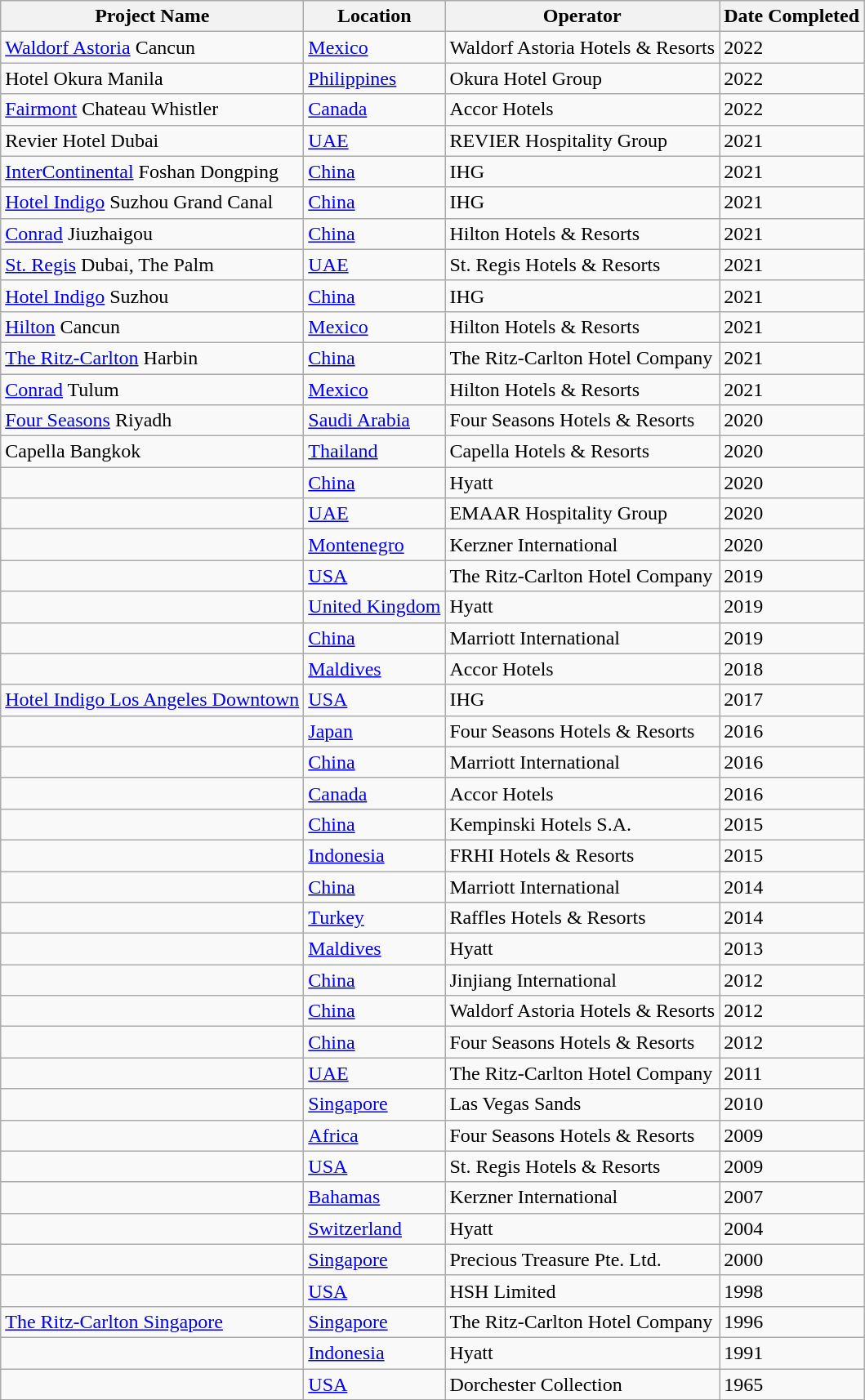<table class="wikitable sortable">
<tr>
<th>Project Name</th>
<th>Location</th>
<th>Operator</th>
<th>Date Completed</th>
</tr>
<tr>
<td><a href='#'>Waldorf Astoria</a> Cancun</td>
<td><a href='#'>Mexico</a></td>
<td>Waldorf Astoria Hotels & Resorts</td>
<td>2022</td>
</tr>
<tr>
<td>Hotel Okura Manila</td>
<td><a href='#'>Philippines</a></td>
<td>Okura Hotel Group</td>
<td>2022</td>
</tr>
<tr>
<td><a href='#'>Fairmont</a> Chateau Whistler</td>
<td><a href='#'>Canada</a></td>
<td>Accor Hotels</td>
<td>2022</td>
</tr>
<tr>
<td>Revier Hotel Dubai</td>
<td><a href='#'>UAE</a></td>
<td>REVIER Hospitality Group</td>
<td>2021</td>
</tr>
<tr>
<td><a href='#'>InterContinental</a> Foshan Dongping</td>
<td><a href='#'>China</a></td>
<td>IHG</td>
<td>2021</td>
</tr>
<tr>
<td><a href='#'>Hotel Indigo</a> Suzhou Grand Canal</td>
<td><a href='#'>China</a></td>
<td>IHG</td>
<td>2021</td>
</tr>
<tr>
<td><a href='#'>Conrad</a> Jiuzhaigou</td>
<td><a href='#'>China</a></td>
<td>Hilton Hotels & Resorts</td>
<td>2021</td>
</tr>
<tr>
<td><a href='#'>St. Regis</a> Dubai, The Palm</td>
<td><a href='#'>UAE</a></td>
<td>St. Regis Hotels & Resorts</td>
<td>2021</td>
</tr>
<tr>
<td><a href='#'>Hotel Indigo</a> Suzhou</td>
<td><a href='#'>China</a></td>
<td>IHG</td>
<td>2021</td>
</tr>
<tr>
<td><a href='#'>Hilton</a> Cancun</td>
<td><a href='#'>Mexico</a></td>
<td>Hilton Hotels & Resorts</td>
<td>2021</td>
</tr>
<tr>
<td><a href='#'>The Ritz-Carlton</a> Harbin</td>
<td><a href='#'>China</a></td>
<td>The Ritz-Carlton Hotel Company</td>
<td>2021</td>
</tr>
<tr>
<td><a href='#'>Conrad</a> Tulum</td>
<td><a href='#'>Mexico</a></td>
<td>Hilton Hotels & Resorts</td>
<td>2021</td>
</tr>
<tr>
<td><a href='#'>Four Seasons</a> Riyadh</td>
<td><a href='#'>Saudi Arabia</a></td>
<td>Four Seasons Hotels & Resorts</td>
<td>2020</td>
</tr>
<tr>
<td>Capella Bangkok</td>
<td><a href='#'>Thailand</a></td>
<td>Capella Hotels & Resorts</td>
<td>2020</td>
</tr>
<tr>
<td></td>
<td><a href='#'>China</a></td>
<td>Hyatt</td>
<td>2020</td>
</tr>
<tr>
<td></td>
<td><a href='#'>UAE</a></td>
<td>EMAAR Hospitality Group</td>
<td>2020</td>
</tr>
<tr>
<td></td>
<td><a href='#'>Montenegro</a></td>
<td>Kerzner International</td>
<td>2020</td>
</tr>
<tr>
<td></td>
<td><a href='#'>USA</a></td>
<td>The Ritz-Carlton Hotel Company</td>
<td>2019</td>
</tr>
<tr>
<td> </td>
<td><a href='#'>United Kingdom</a></td>
<td>Hyatt</td>
<td>2019</td>
</tr>
<tr>
<td></td>
<td><a href='#'>China</a></td>
<td>Marriott International</td>
<td>2019</td>
</tr>
<tr>
<td></td>
<td><a href='#'>Maldives</a></td>
<td>Accor Hotels</td>
<td>2018</td>
</tr>
<tr>
<td><a href='#'>Hotel Indigo Los Angeles Downtown</a></td>
<td><a href='#'>USA</a></td>
<td>IHG</td>
<td>2017</td>
</tr>
<tr>
<td></td>
<td><a href='#'>Japan</a></td>
<td>Four Seasons Hotels & Resorts</td>
<td>2016</td>
</tr>
<tr>
<td></td>
<td><a href='#'>China</a></td>
<td>Marriott International</td>
<td>2016</td>
</tr>
<tr>
<td></td>
<td><a href='#'>Canada</a></td>
<td>Accor Hotels</td>
<td>2016</td>
</tr>
<tr>
<td></td>
<td><a href='#'>China</a></td>
<td>Kempinski Hotels S.A.</td>
<td>2015</td>
</tr>
<tr>
<td></td>
<td><a href='#'>Indonesia</a></td>
<td>FRHI Hotels & Resorts</td>
<td>2015</td>
</tr>
<tr>
<td></td>
<td><a href='#'>China</a></td>
<td>Marriott International</td>
<td>2014</td>
</tr>
<tr>
<td></td>
<td><a href='#'>Turkey</a></td>
<td>Raffles Hotels & Resorts</td>
<td>2014</td>
</tr>
<tr>
<td></td>
<td><a href='#'>Maldives</a></td>
<td>Hyatt</td>
<td>2013</td>
</tr>
<tr>
<td></td>
<td><a href='#'>China</a></td>
<td>Jinjiang International</td>
<td>2012</td>
</tr>
<tr>
<td></td>
<td><a href='#'>China</a></td>
<td>Waldorf Astoria Hotels & Resorts</td>
<td>2012</td>
</tr>
<tr>
<td></td>
<td><a href='#'>China</a></td>
<td>Four Seasons Hotels & Resorts</td>
<td>2012</td>
</tr>
<tr>
<td></td>
<td><a href='#'>UAE</a></td>
<td>The Ritz-Carlton Hotel Company</td>
<td>2011</td>
</tr>
<tr>
<td></td>
<td><a href='#'>Singapore</a></td>
<td>Las Vegas Sands</td>
<td>2010</td>
</tr>
<tr>
<td></td>
<td><a href='#'>Africa</a></td>
<td>Four Seasons Hotels & Resorts</td>
<td>2009</td>
</tr>
<tr>
<td></td>
<td><a href='#'>USA</a></td>
<td>St. Regis Hotels & Resorts</td>
<td>2009</td>
</tr>
<tr>
<td></td>
<td><a href='#'>Bahamas</a></td>
<td>Kerzner International</td>
<td>2007</td>
</tr>
<tr>
<td></td>
<td><a href='#'>Switzerland</a></td>
<td>Hyatt</td>
<td>2004</td>
</tr>
<tr>
<td></td>
<td><a href='#'>Singapore</a></td>
<td>Precious Treasure Pte. Ltd.</td>
<td>2000</td>
</tr>
<tr>
<td></td>
<td><a href='#'>USA</a></td>
<td>HSH Limited</td>
<td>1998</td>
</tr>
<tr>
<td><a href='#'>The Ritz-Carlton Singapore</a></td>
<td><a href='#'>Singapore</a></td>
<td>The Ritz-Carlton Hotel Company</td>
<td>1996</td>
</tr>
<tr>
<td></td>
<td><a href='#'>Indonesia</a></td>
<td>Hyatt</td>
<td>1991</td>
</tr>
<tr>
<td></td>
<td><a href='#'>USA</a></td>
<td>Dorchester Collection</td>
<td>1965</td>
</tr>
</table>
